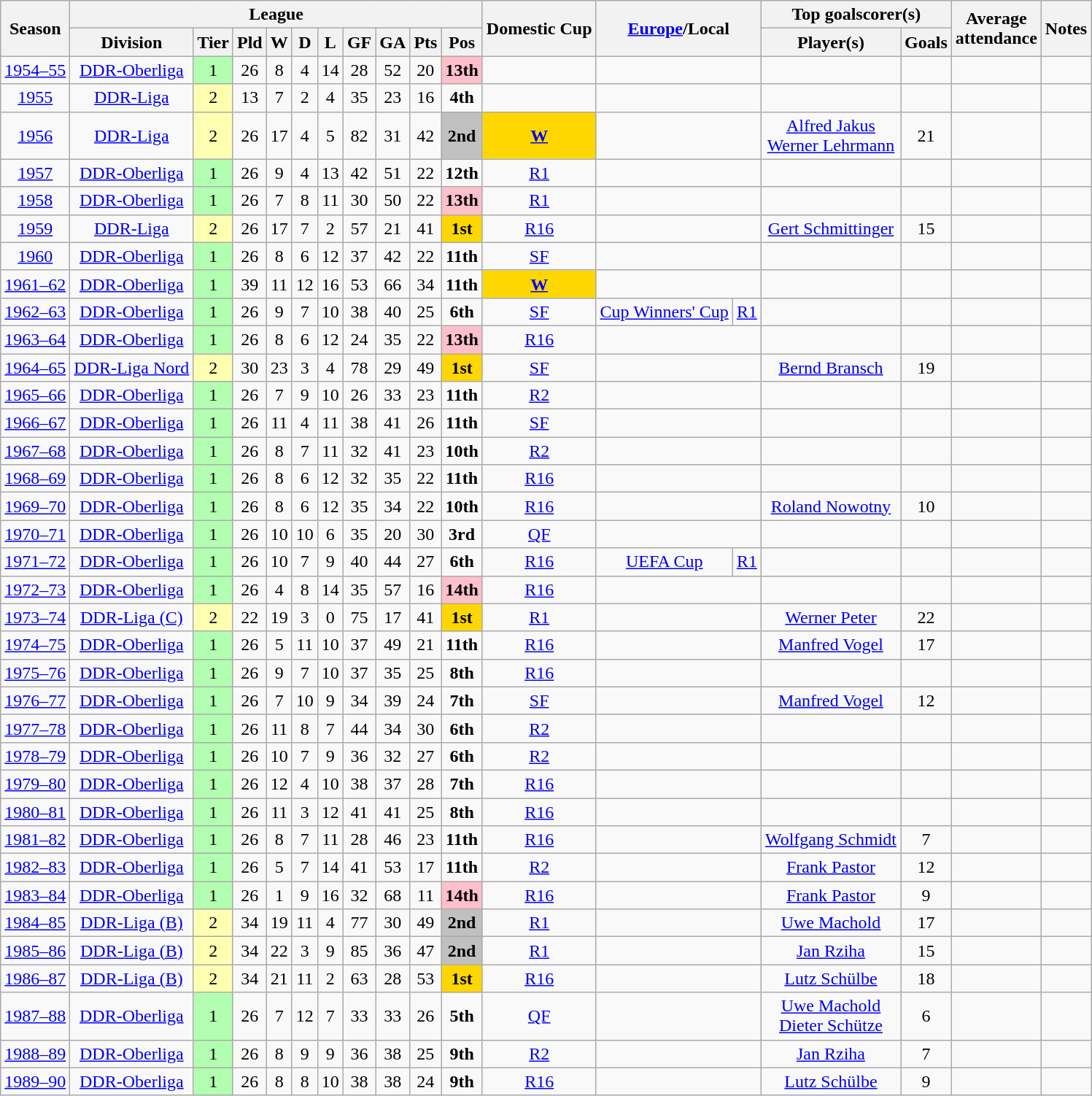<table class="wikitable" style="text-align: center">
<tr>
<th rowspan=2>Season</th>
<th colspan=10>League</th>
<th rowspan=2>Domestic Cup</th>
<th rowspan=2 colspan=2><a href='#'>Europe</a>/Local</th>
<th colspan=2>Top goalscorer(s)</th>
<th rowspan=2>Average<br>attendance</th>
<th rowspan=2>Notes</th>
</tr>
<tr>
<th>Division</th>
<th>Tier</th>
<th>Pld</th>
<th>W</th>
<th>D</th>
<th>L</th>
<th>GF</th>
<th>GA</th>
<th>Pts</th>
<th>Pos</th>
<th>Player(s)</th>
<th>Goals</th>
</tr>
<tr>
<td><a href='#'>1954–55</a></td>
<td><a href='#'>DDR-Oberliga</a></td>
<td bgcolor="#b2ffb2">1</td>
<td>26</td>
<td>8</td>
<td>4</td>
<td>14</td>
<td>28</td>
<td>52</td>
<td>20</td>
<td bgcolor=Pink><strong>13th</strong></td>
<td></td>
<td colspan=2></td>
<td></td>
<td></td>
<td></td>
<td></td>
</tr>
<tr>
<td><a href='#'>1955</a></td>
<td><a href='#'>DDR-Liga</a></td>
<td bgcolor="#ffffb2">2</td>
<td>13</td>
<td>7</td>
<td>2</td>
<td>4</td>
<td>35</td>
<td>23</td>
<td>16</td>
<td><strong>4th</strong></td>
<td></td>
<td colspan=2></td>
<td></td>
<td></td>
<td></td>
<td></td>
</tr>
<tr>
<td><a href='#'>1956</a></td>
<td><a href='#'>DDR-Liga</a></td>
<td bgcolor="#ffffb2">2</td>
<td>26</td>
<td>17</td>
<td>4</td>
<td>5</td>
<td>82</td>
<td>31</td>
<td>42</td>
<td bgcolor="silver"><strong>2nd</strong></td>
<td bgcolor="gold"><strong><a href='#'>W</a></strong></td>
<td colspan=2></td>
<td><a href='#'>Alfred Jakus</a><br><a href='#'>Werner Lehrmann</a></td>
<td>21</td>
<td></td>
<td></td>
</tr>
<tr>
<td><a href='#'>1957</a></td>
<td><a href='#'>DDR-Oberliga</a></td>
<td bgcolor="#b2ffb2">1</td>
<td>26</td>
<td>9</td>
<td>4</td>
<td>13</td>
<td>42</td>
<td>51</td>
<td>22</td>
<td><strong>12th</strong></td>
<td><a href='#'>R1</a></td>
<td colspan=2></td>
<td></td>
<td></td>
<td></td>
<td></td>
</tr>
<tr>
<td><a href='#'>1958</a></td>
<td><a href='#'>DDR-Oberliga</a></td>
<td bgcolor="#b2ffb2">1</td>
<td>26</td>
<td>7</td>
<td>8</td>
<td>11</td>
<td>30</td>
<td>50</td>
<td>22</td>
<td bgcolor=Pink><strong>13th</strong></td>
<td><a href='#'>R1</a></td>
<td colspan=2></td>
<td></td>
<td></td>
<td></td>
<td></td>
</tr>
<tr>
<td><a href='#'>1959</a></td>
<td><a href='#'>DDR-Liga</a></td>
<td bgcolor="#ffffb2">2</td>
<td>26</td>
<td>17</td>
<td>7</td>
<td>2</td>
<td>57</td>
<td>21</td>
<td>41</td>
<td bgcolor="gold"><strong>1st</strong></td>
<td><a href='#'>R16</a></td>
<td colspan=2></td>
<td><a href='#'>Gert Schmittinger</a></td>
<td>15</td>
<td></td>
<td></td>
</tr>
<tr>
<td><a href='#'>1960</a></td>
<td><a href='#'>DDR-Oberliga</a></td>
<td bgcolor="#b2ffb2">1</td>
<td>26</td>
<td>8</td>
<td>6</td>
<td>12</td>
<td>37</td>
<td>42</td>
<td>22</td>
<td><strong>11th</strong></td>
<td><a href='#'>SF</a></td>
<td colspan=2></td>
<td></td>
<td></td>
<td></td>
<td></td>
</tr>
<tr>
<td><a href='#'>1961–62</a></td>
<td><a href='#'>DDR-Oberliga</a></td>
<td bgcolor="#b2ffb2">1</td>
<td>39</td>
<td>11</td>
<td>12</td>
<td>16</td>
<td>53</td>
<td>66</td>
<td>34</td>
<td><strong>11th</strong></td>
<td bgcolor="gold"><strong><a href='#'>W</a></strong></td>
<td colspan=2></td>
<td></td>
<td></td>
<td></td>
<td></td>
</tr>
<tr>
<td><a href='#'>1962–63</a></td>
<td><a href='#'>DDR-Oberliga</a></td>
<td bgcolor="#b2ffb2">1</td>
<td>26</td>
<td>9</td>
<td>7</td>
<td>10</td>
<td>38</td>
<td>40</td>
<td>25</td>
<td><strong>6th</strong></td>
<td><a href='#'>SF</a></td>
<td><a href='#'>Cup Winners' Cup</a></td>
<td><a href='#'>R1</a></td>
<td></td>
<td></td>
<td></td>
<td></td>
</tr>
<tr>
<td><a href='#'>1963–64</a></td>
<td><a href='#'>DDR-Oberliga</a></td>
<td bgcolor="#b2ffb2">1</td>
<td>26</td>
<td>8</td>
<td>6</td>
<td>12</td>
<td>24</td>
<td>35</td>
<td>22</td>
<td bgcolor=Pink><strong>13th</strong></td>
<td><a href='#'>R16</a></td>
<td colspan=2></td>
<td></td>
<td></td>
<td></td>
<td></td>
</tr>
<tr>
<td><a href='#'>1964–65</a></td>
<td><a href='#'>DDR-Liga Nord</a></td>
<td bgcolor="#ffffb2">2</td>
<td>30</td>
<td>23</td>
<td>3</td>
<td>4</td>
<td>78</td>
<td>29</td>
<td>49</td>
<td bgcolor="gold"><strong>1st</strong></td>
<td><a href='#'>SF</a></td>
<td colspan=2></td>
<td><a href='#'>Bernd Bransch</a></td>
<td>19</td>
<td></td>
<td></td>
</tr>
<tr>
<td><a href='#'>1965–66</a></td>
<td><a href='#'>DDR-Oberliga</a></td>
<td bgcolor="#b2ffb2">1</td>
<td>26</td>
<td>7</td>
<td>9</td>
<td>10</td>
<td>26</td>
<td>33</td>
<td>23</td>
<td><strong>11th</strong></td>
<td><a href='#'>R2</a></td>
<td colspan=2></td>
<td></td>
<td></td>
<td></td>
<td></td>
</tr>
<tr>
<td><a href='#'>1966–67</a></td>
<td><a href='#'>DDR-Oberliga</a></td>
<td bgcolor="#b2ffb2">1</td>
<td>26</td>
<td>11</td>
<td>4</td>
<td>11</td>
<td>38</td>
<td>41</td>
<td>26</td>
<td><strong>11th</strong></td>
<td><a href='#'>SF</a></td>
<td colspan=2></td>
<td></td>
<td></td>
<td></td>
<td></td>
</tr>
<tr>
<td><a href='#'>1967–68</a></td>
<td><a href='#'>DDR-Oberliga</a></td>
<td bgcolor="#b2ffb2">1</td>
<td>26</td>
<td>8</td>
<td>7</td>
<td>11</td>
<td>32</td>
<td>41</td>
<td>23</td>
<td><strong>10th</strong></td>
<td><a href='#'>R2</a></td>
<td colspan=2></td>
<td></td>
<td></td>
<td></td>
<td></td>
</tr>
<tr>
<td><a href='#'>1968–69</a></td>
<td><a href='#'>DDR-Oberliga</a></td>
<td bgcolor="#b2ffb2">1</td>
<td>26</td>
<td>8</td>
<td>6</td>
<td>12</td>
<td>32</td>
<td>35</td>
<td>22</td>
<td><strong>11th</strong></td>
<td><a href='#'>R16</a></td>
<td colspan=2></td>
<td></td>
<td></td>
<td></td>
<td></td>
</tr>
<tr>
<td><a href='#'>1969–70</a></td>
<td><a href='#'>DDR-Oberliga</a></td>
<td bgcolor="#b2ffb2">1</td>
<td>26</td>
<td>8</td>
<td>6</td>
<td>12</td>
<td>35</td>
<td>34</td>
<td>22</td>
<td><strong>10th</strong></td>
<td><a href='#'>R16</a></td>
<td colspan=2></td>
<td><a href='#'>Roland Nowotny</a></td>
<td>10</td>
<td></td>
<td></td>
</tr>
<tr>
<td><a href='#'>1970–71</a></td>
<td><a href='#'>DDR-Oberliga</a></td>
<td bgcolor="#b2ffb2">1</td>
<td>26</td>
<td>10</td>
<td>10</td>
<td>6</td>
<td>35</td>
<td>20</td>
<td>30</td>
<td><strong>3rd</strong></td>
<td><a href='#'>QF</a></td>
<td colspan=2></td>
<td></td>
<td></td>
<td></td>
<td></td>
</tr>
<tr>
<td><a href='#'>1971–72</a></td>
<td><a href='#'>DDR-Oberliga</a></td>
<td bgcolor="#b2ffb2">1</td>
<td>26</td>
<td>10</td>
<td>7</td>
<td>9</td>
<td>40</td>
<td>44</td>
<td>27</td>
<td><strong>6th</strong></td>
<td><a href='#'>R16</a></td>
<td><a href='#'>UEFA Cup</a></td>
<td><a href='#'>R1</a></td>
<td></td>
<td></td>
<td></td>
<td></td>
</tr>
<tr>
<td><a href='#'>1972–73</a></td>
<td><a href='#'>DDR-Oberliga</a></td>
<td bgcolor="#b2ffb2">1</td>
<td>26</td>
<td>4</td>
<td>8</td>
<td>14</td>
<td>35</td>
<td>57</td>
<td>16</td>
<td bgcolor=Pink><strong>14th</strong></td>
<td><a href='#'>R16</a></td>
<td colspan=2></td>
<td></td>
<td></td>
<td></td>
<td></td>
</tr>
<tr>
<td><a href='#'>1973–74</a></td>
<td><a href='#'>DDR-Liga (C)</a></td>
<td bgcolor="#ffffb2">2</td>
<td>22</td>
<td>19</td>
<td>3</td>
<td>0</td>
<td>75</td>
<td>17</td>
<td>41</td>
<td bgcolor="gold"><strong>1st</strong></td>
<td><a href='#'>R1</a></td>
<td colspan=2></td>
<td><a href='#'>Werner Peter</a></td>
<td>22</td>
<td></td>
<td></td>
</tr>
<tr>
<td><a href='#'>1974–75</a></td>
<td><a href='#'>DDR-Oberliga</a></td>
<td bgcolor="#b2ffb2">1</td>
<td>26</td>
<td>5</td>
<td>11</td>
<td>10</td>
<td>37</td>
<td>49</td>
<td>21</td>
<td><strong>11th</strong></td>
<td><a href='#'>R16</a></td>
<td colspan=2></td>
<td><a href='#'>Manfred Vogel</a></td>
<td>17</td>
<td></td>
<td></td>
</tr>
<tr>
<td><a href='#'>1975–76</a></td>
<td><a href='#'>DDR-Oberliga</a></td>
<td bgcolor="#b2ffb2">1</td>
<td>26</td>
<td>9</td>
<td>7</td>
<td>10</td>
<td>37</td>
<td>35</td>
<td>25</td>
<td><strong>8th</strong></td>
<td><a href='#'>R16</a></td>
<td colspan=2></td>
<td></td>
<td></td>
<td></td>
<td></td>
</tr>
<tr>
<td><a href='#'>1976–77</a></td>
<td><a href='#'>DDR-Oberliga</a></td>
<td bgcolor="#b2ffb2">1</td>
<td>26</td>
<td>7</td>
<td>10</td>
<td>9</td>
<td>34</td>
<td>39</td>
<td>24</td>
<td><strong>7th</strong></td>
<td><a href='#'>SF</a></td>
<td colspan=2></td>
<td><a href='#'>Manfred Vogel</a></td>
<td>12</td>
<td></td>
<td></td>
</tr>
<tr>
<td><a href='#'>1977–78</a></td>
<td><a href='#'>DDR-Oberliga</a></td>
<td bgcolor="#b2ffb2">1</td>
<td>26</td>
<td>11</td>
<td>8</td>
<td>7</td>
<td>44</td>
<td>34</td>
<td>30</td>
<td><strong>6th</strong></td>
<td><a href='#'>R2</a></td>
<td colspan=2></td>
<td></td>
<td></td>
<td></td>
<td></td>
</tr>
<tr>
<td><a href='#'>1978–79</a></td>
<td><a href='#'>DDR-Oberliga</a></td>
<td bgcolor="#b2ffb2">1</td>
<td>26</td>
<td>10</td>
<td>7</td>
<td>9</td>
<td>36</td>
<td>32</td>
<td>27</td>
<td><strong>6th</strong></td>
<td><a href='#'>R2</a></td>
<td colspan=2></td>
<td></td>
<td></td>
<td></td>
<td></td>
</tr>
<tr>
<td><a href='#'>1979–80</a></td>
<td><a href='#'>DDR-Oberliga</a></td>
<td bgcolor="#b2ffb2">1</td>
<td>26</td>
<td>12</td>
<td>4</td>
<td>10</td>
<td>38</td>
<td>37</td>
<td>28</td>
<td><strong>7th</strong></td>
<td><a href='#'>R16</a></td>
<td colspan=2></td>
<td></td>
<td></td>
<td></td>
<td></td>
</tr>
<tr>
<td><a href='#'>1980–81</a></td>
<td><a href='#'>DDR-Oberliga</a></td>
<td bgcolor="#b2ffb2">1</td>
<td>26</td>
<td>11</td>
<td>3</td>
<td>12</td>
<td>41</td>
<td>41</td>
<td>25</td>
<td><strong>8th</strong></td>
<td><a href='#'>R16</a></td>
<td colspan=2></td>
<td></td>
<td></td>
<td></td>
<td></td>
</tr>
<tr>
<td><a href='#'>1981–82</a></td>
<td><a href='#'>DDR-Oberliga</a></td>
<td bgcolor="#b2ffb2">1</td>
<td>26</td>
<td>8</td>
<td>7</td>
<td>11</td>
<td>28</td>
<td>46</td>
<td>23</td>
<td><strong>11th</strong></td>
<td><a href='#'>R16</a></td>
<td colspan=2></td>
<td><a href='#'>Wolfgang Schmidt</a></td>
<td>7</td>
<td></td>
<td></td>
</tr>
<tr>
<td><a href='#'>1982–83</a></td>
<td><a href='#'>DDR-Oberliga</a></td>
<td bgcolor="#b2ffb2">1</td>
<td>26</td>
<td>5</td>
<td>7</td>
<td>14</td>
<td>41</td>
<td>53</td>
<td>17</td>
<td><strong>11th</strong></td>
<td><a href='#'>R2</a></td>
<td colspan=2></td>
<td><a href='#'>Frank Pastor</a></td>
<td>12</td>
<td></td>
<td></td>
</tr>
<tr>
<td><a href='#'>1983–84</a></td>
<td><a href='#'>DDR-Oberliga</a></td>
<td bgcolor="#b2ffb2">1</td>
<td>26</td>
<td>1</td>
<td>9</td>
<td>16</td>
<td>32</td>
<td>68</td>
<td>11</td>
<td bgcolor=Pink><strong>14th</strong></td>
<td><a href='#'>R16</a></td>
<td colspan=2></td>
<td><a href='#'>Frank Pastor</a></td>
<td>9</td>
<td></td>
<td></td>
</tr>
<tr>
<td><a href='#'>1984–85</a></td>
<td><a href='#'>DDR-Liga (B)</a></td>
<td bgcolor="#ffffb2">2</td>
<td>34</td>
<td>19</td>
<td>11</td>
<td>4</td>
<td>77</td>
<td>30</td>
<td>49</td>
<td bgcolor=silver><strong>2nd</strong></td>
<td><a href='#'>R1</a></td>
<td colspan=2></td>
<td><a href='#'>Uwe Machold</a></td>
<td>17</td>
<td></td>
<td></td>
</tr>
<tr>
<td><a href='#'>1985–86</a></td>
<td><a href='#'>DDR-Liga (B)</a></td>
<td bgcolor="#ffffb2">2</td>
<td>34</td>
<td>22</td>
<td>3</td>
<td>9</td>
<td>85</td>
<td>36</td>
<td>47</td>
<td bgcolor=silver><strong>2nd</strong></td>
<td><a href='#'>R1</a></td>
<td colspan=2></td>
<td><a href='#'>Jan Rziha</a></td>
<td>15</td>
<td></td>
<td></td>
</tr>
<tr>
<td><a href='#'>1986–87</a></td>
<td><a href='#'>DDR-Liga (B)</a></td>
<td bgcolor="#ffffb2">2</td>
<td>34</td>
<td>21</td>
<td>11</td>
<td>2</td>
<td>63</td>
<td>28</td>
<td>53</td>
<td bgcolor="gold"><strong>1st</strong></td>
<td><a href='#'>R16</a></td>
<td colspan=2></td>
<td><a href='#'>Lutz Schülbe</a></td>
<td>18</td>
<td></td>
<td></td>
</tr>
<tr>
<td><a href='#'>1987–88</a></td>
<td><a href='#'>DDR-Oberliga</a></td>
<td bgcolor="#b2ffb2">1</td>
<td>26</td>
<td>7</td>
<td>12</td>
<td>7</td>
<td>33</td>
<td>33</td>
<td>26</td>
<td><strong>5th</strong></td>
<td><a href='#'>QF</a></td>
<td colspan=2></td>
<td><a href='#'>Uwe Machold</a><br><a href='#'>Dieter Schütze</a></td>
<td>6</td>
<td></td>
<td></td>
</tr>
<tr>
<td><a href='#'>1988–89</a></td>
<td><a href='#'>DDR-Oberliga</a></td>
<td bgcolor="#b2ffb2">1</td>
<td>26</td>
<td>8</td>
<td>9</td>
<td>9</td>
<td>36</td>
<td>38</td>
<td>25</td>
<td><strong>9th</strong></td>
<td><a href='#'>R2</a></td>
<td colspan=2></td>
<td><a href='#'>Jan Rziha</a></td>
<td>7</td>
<td></td>
<td></td>
</tr>
<tr>
<td><a href='#'>1989–90</a></td>
<td><a href='#'>DDR-Oberliga</a></td>
<td bgcolor="#b2ffb2">1</td>
<td>26</td>
<td>8</td>
<td>8</td>
<td>10</td>
<td>38</td>
<td>38</td>
<td>24</td>
<td><strong>9th</strong></td>
<td><a href='#'>R16</a></td>
<td colspan=2></td>
<td><a href='#'>Lutz Schülbe</a></td>
<td>9</td>
<td></td>
<td></td>
</tr>
</table>
